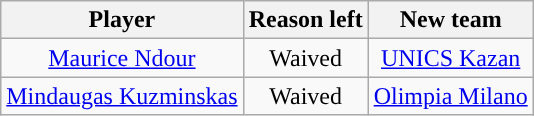<table class="wikitable sortable sortable" style="text-align: center">
<tr>
<th>Player</th>
<th>Reason left</th>
<th>New team</th>
</tr>
<tr style="text-align: center">
<td><a href='#'>Maurice Ndour</a></td>
<td>Waived</td>
<td> <a href='#'>UNICS Kazan</a></td>
</tr>
<tr style="text-align: center">
<td><a href='#'>Mindaugas Kuzminskas</a></td>
<td>Waived</td>
<td> <a href='#'>Olimpia Milano</a></td>
</tr>
</table>
